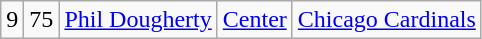<table class="wikitable" style="text-align:center">
<tr>
<td>9</td>
<td>75</td>
<td><a href='#'>Phil Dougherty</a></td>
<td><a href='#'>Center</a></td>
<td><a href='#'>Chicago Cardinals</a></td>
</tr>
</table>
